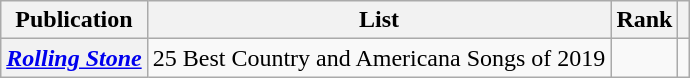<table class="wikitable plainrowheaders">
<tr>
<th scope="col">Publication</th>
<th scope="col">List</th>
<th scope="col">Rank</th>
<th scope="col"></th>
</tr>
<tr>
<th scope="row"><em><a href='#'>Rolling Stone</a></em></th>
<td>25 Best Country and Americana Songs of 2019</td>
<td></td>
<td></td>
</tr>
</table>
